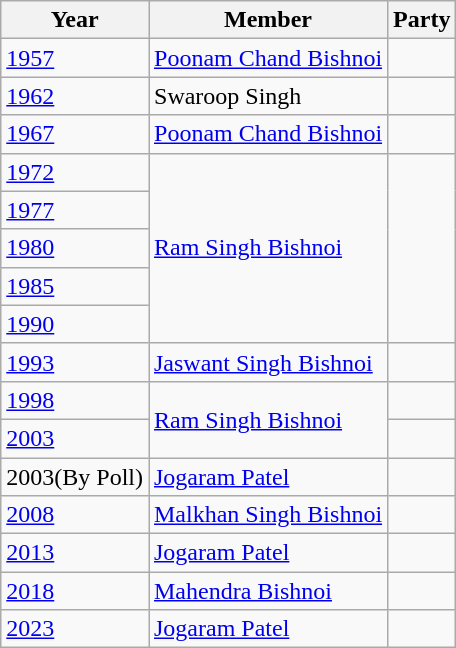<table class="wikitable sortable">
<tr>
<th>Year</th>
<th>Member</th>
<th colspan=2>Party</th>
</tr>
<tr>
<td><a href='#'>1957</a></td>
<td><a href='#'>Poonam Chand Bishnoi</a></td>
<td></td>
</tr>
<tr>
<td><a href='#'>1962</a></td>
<td>Swaroop Singh</td>
<td></td>
</tr>
<tr>
<td><a href='#'>1967</a></td>
<td><a href='#'>Poonam Chand Bishnoi</a></td>
<td></td>
</tr>
<tr>
<td><a href='#'>1972</a></td>
<td rowspan=5><a href='#'>Ram Singh Bishnoi</a></td>
</tr>
<tr>
<td><a href='#'>1977</a></td>
</tr>
<tr>
<td><a href='#'>1980</a></td>
</tr>
<tr>
<td><a href='#'>1985</a></td>
</tr>
<tr>
<td><a href='#'>1990</a></td>
</tr>
<tr>
<td><a href='#'>1993</a></td>
<td><a href='#'>Jaswant Singh Bishnoi</a></td>
<td></td>
</tr>
<tr>
<td><a href='#'>1998</a></td>
<td rowspan=2><a href='#'>Ram Singh Bishnoi</a></td>
<td></td>
</tr>
<tr>
<td><a href='#'>2003</a></td>
</tr>
<tr>
<td>2003(By Poll)</td>
<td><a href='#'>Jogaram Patel</a></td>
<td></td>
</tr>
<tr>
<td><a href='#'>2008</a></td>
<td><a href='#'>Malkhan Singh Bishnoi</a></td>
<td></td>
</tr>
<tr>
<td><a href='#'>2013</a></td>
<td><a href='#'>Jogaram Patel</a></td>
<td></td>
</tr>
<tr>
<td><a href='#'>2018</a></td>
<td><a href='#'>Mahendra Bishnoi</a></td>
<td></td>
</tr>
<tr>
<td><a href='#'>2023</a></td>
<td><a href='#'>Jogaram Patel</a></td>
<td></td>
</tr>
</table>
